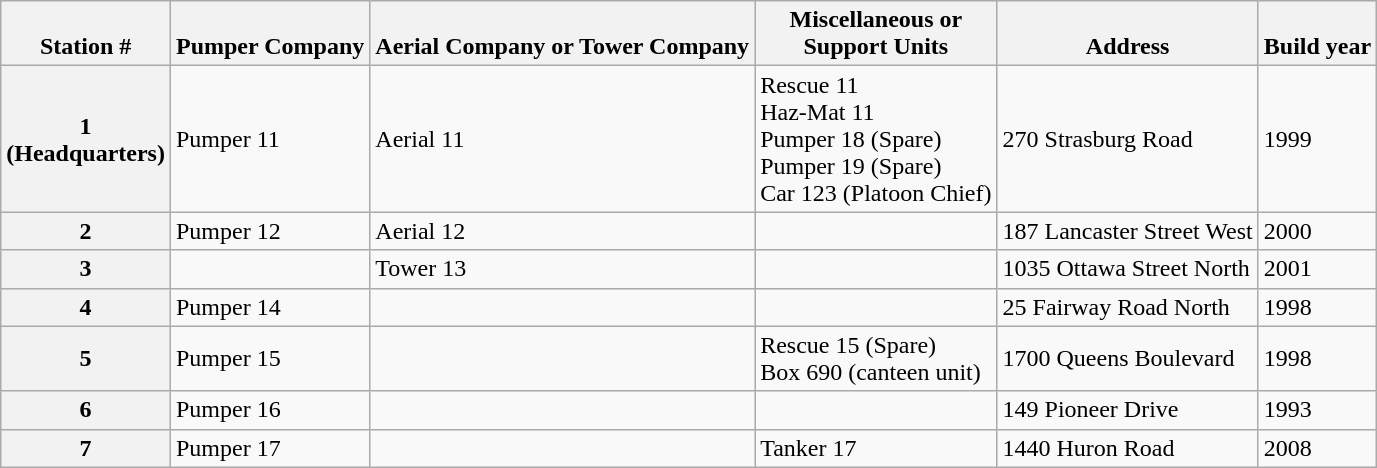<table class=wikitable>
<tr valign=bottom>
<th>Station #</th>
<th>Pumper Company</th>
<th>Aerial Company or Tower Company</th>
<th>Miscellaneous or<br>Support Units</th>
<th>Address</th>
<th>Build year</th>
</tr>
<tr>
<th>1<br>(Headquarters)</th>
<td>Pumper 11</td>
<td>Aerial 11</td>
<td>Rescue 11<br>Haz-Mat 11<br>Pumper 18 (Spare)<br>Pumper 19 (Spare)<br>Car 123 (Platoon Chief)</td>
<td>270 Strasburg Road</td>
<td>1999</td>
</tr>
<tr>
<th>2</th>
<td>Pumper 12</td>
<td>Aerial 12</td>
<td></td>
<td>187 Lancaster Street West</td>
<td>2000</td>
</tr>
<tr>
<th>3</th>
<td></td>
<td>Tower 13</td>
<td></td>
<td>1035 Ottawa Street North</td>
<td>2001</td>
</tr>
<tr>
<th>4</th>
<td>Pumper 14</td>
<td></td>
<td></td>
<td>25 Fairway Road North</td>
<td>1998</td>
</tr>
<tr>
<th>5</th>
<td>Pumper 15</td>
<td></td>
<td>Rescue 15 (Spare)<br>Box 690 (canteen unit)</td>
<td>1700 Queens Boulevard</td>
<td>1998</td>
</tr>
<tr>
<th>6</th>
<td>Pumper 16</td>
<td></td>
<td></td>
<td>149 Pioneer Drive</td>
<td>1993</td>
</tr>
<tr>
<th>7</th>
<td>Pumper 17</td>
<td></td>
<td>Tanker 17</td>
<td>1440 Huron Road</td>
<td>2008</td>
</tr>
</table>
